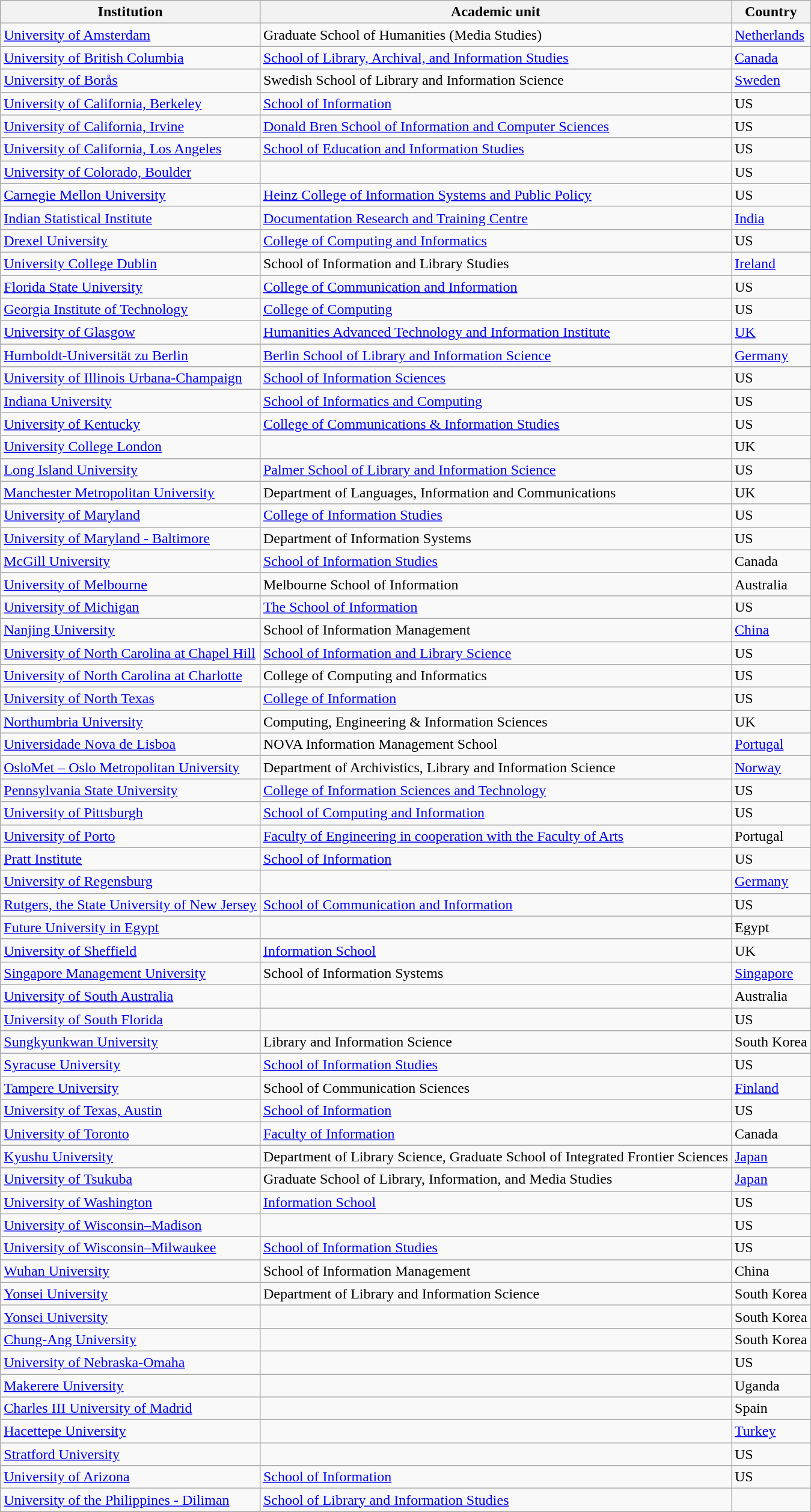<table class="wikitable sortable">
<tr>
<th>Institution</th>
<th>Academic unit</th>
<th>Country</th>
</tr>
<tr>
<td><a href='#'>University of Amsterdam</a></td>
<td>Graduate School of Humanities (Media Studies)</td>
<td><a href='#'>Netherlands</a></td>
</tr>
<tr>
<td><a href='#'>University of British Columbia</a></td>
<td><a href='#'>School of Library, Archival, and Information Studies</a></td>
<td><a href='#'>Canada</a></td>
</tr>
<tr>
<td><a href='#'>University of Borås</a></td>
<td>Swedish School of Library and Information Science</td>
<td><a href='#'>Sweden</a></td>
</tr>
<tr>
<td><a href='#'>University of California, Berkeley</a></td>
<td><a href='#'>School of Information</a></td>
<td>US</td>
</tr>
<tr>
<td><a href='#'>University of California, Irvine</a></td>
<td><a href='#'>Donald Bren School of Information and Computer Sciences</a></td>
<td>US</td>
</tr>
<tr>
<td><a href='#'>University of California, Los Angeles</a></td>
<td><a href='#'>School of Education and Information Studies</a></td>
<td>US</td>
</tr>
<tr>
<td><a href='#'>University of Colorado, Boulder</a></td>
<td></td>
<td>US</td>
</tr>
<tr>
<td><a href='#'>Carnegie Mellon University</a></td>
<td><a href='#'>Heinz College of Information Systems and Public Policy</a></td>
<td>US</td>
</tr>
<tr>
<td><a href='#'>Indian Statistical Institute</a></td>
<td><a href='#'>Documentation Research and Training Centre</a></td>
<td><a href='#'>India</a></td>
</tr>
<tr>
<td><a href='#'>Drexel University</a></td>
<td><a href='#'>College of Computing and Informatics</a></td>
<td>US</td>
</tr>
<tr>
<td><a href='#'>University College Dublin</a></td>
<td>School of Information and Library Studies</td>
<td><a href='#'>Ireland</a></td>
</tr>
<tr>
<td><a href='#'>Florida State University</a></td>
<td><a href='#'>College of Communication and Information</a></td>
<td>US</td>
</tr>
<tr>
<td><a href='#'>Georgia Institute of Technology</a></td>
<td><a href='#'>College of Computing</a></td>
<td>US</td>
</tr>
<tr>
<td><a href='#'>University of Glasgow</a></td>
<td><a href='#'>Humanities Advanced Technology and Information Institute</a></td>
<td><a href='#'>UK</a></td>
</tr>
<tr>
<td><a href='#'>Humboldt-Universität zu Berlin</a></td>
<td><a href='#'>Berlin School of Library and Information Science</a></td>
<td><a href='#'>Germany</a></td>
</tr>
<tr>
<td><a href='#'>University of Illinois Urbana-Champaign</a></td>
<td><a href='#'>School of Information Sciences</a></td>
<td>US</td>
</tr>
<tr>
<td><a href='#'>Indiana University</a></td>
<td><a href='#'>School of Informatics and Computing</a></td>
<td>US</td>
</tr>
<tr>
<td><a href='#'>University of Kentucky</a></td>
<td><a href='#'>College of Communications & Information Studies</a></td>
<td>US</td>
</tr>
<tr>
<td><a href='#'>University College London</a></td>
<td></td>
<td>UK</td>
</tr>
<tr>
<td><a href='#'>Long Island University</a></td>
<td><a href='#'>Palmer School of Library and Information Science</a></td>
<td>US</td>
</tr>
<tr>
<td><a href='#'>Manchester Metropolitan University</a></td>
<td>Department of Languages, Information and Communications</td>
<td>UK</td>
</tr>
<tr>
<td><a href='#'>University of Maryland</a></td>
<td><a href='#'>College of Information Studies</a></td>
<td>US</td>
</tr>
<tr>
<td><a href='#'>University of Maryland - Baltimore</a></td>
<td>Department of Information Systems</td>
<td>US</td>
</tr>
<tr>
<td><a href='#'>McGill University</a></td>
<td><a href='#'>School of Information Studies</a></td>
<td>Canada</td>
</tr>
<tr>
<td><a href='#'>University of Melbourne</a></td>
<td>Melbourne School of Information</td>
<td>Australia</td>
</tr>
<tr>
<td><a href='#'>University of Michigan</a></td>
<td><a href='#'>The School of Information</a></td>
<td>US</td>
</tr>
<tr>
<td><a href='#'>Nanjing University</a></td>
<td>School of Information Management</td>
<td><a href='#'>China</a></td>
</tr>
<tr>
<td><a href='#'>University of North Carolina at Chapel Hill</a></td>
<td><a href='#'>School of Information and Library Science</a></td>
<td>US</td>
</tr>
<tr>
<td><a href='#'>University of North Carolina at Charlotte</a></td>
<td>College of Computing and Informatics</td>
<td>US</td>
</tr>
<tr>
<td><a href='#'>University of North Texas</a></td>
<td><a href='#'>College of Information</a></td>
<td>US</td>
</tr>
<tr>
<td><a href='#'>Northumbria University</a></td>
<td>Computing, Engineering & Information Sciences</td>
<td>UK</td>
</tr>
<tr>
<td><a href='#'>Universidade Nova de Lisboa</a></td>
<td>NOVA Information Management School</td>
<td><a href='#'>Portugal</a></td>
</tr>
<tr>
<td><a href='#'>OsloMet – Oslo Metropolitan University</a></td>
<td>Department of Archivistics, Library and Information Science</td>
<td><a href='#'>Norway</a></td>
</tr>
<tr>
<td><a href='#'>Pennsylvania State University</a></td>
<td><a href='#'>College of Information Sciences and Technology</a></td>
<td>US</td>
</tr>
<tr>
<td><a href='#'>University of Pittsburgh</a></td>
<td><a href='#'>School of Computing and Information</a></td>
<td>US</td>
</tr>
<tr>
<td><a href='#'>University of Porto</a></td>
<td><a href='#'>Faculty of Engineering in cooperation with the Faculty of Arts</a></td>
<td>Portugal</td>
</tr>
<tr>
<td><a href='#'>Pratt Institute</a></td>
<td><a href='#'>School of Information</a></td>
<td>US</td>
</tr>
<tr>
<td><a href='#'>University of Regensburg</a></td>
<td></td>
<td><a href='#'>Germany</a></td>
</tr>
<tr>
<td><a href='#'>Rutgers, the State University of New Jersey</a></td>
<td><a href='#'>School of Communication and Information</a></td>
<td>US</td>
</tr>
<tr>
<td><a href='#'>Future University in Egypt</a></td>
<td></td>
<td>Egypt</td>
</tr>
<tr>
<td><a href='#'>University of Sheffield</a></td>
<td><a href='#'>Information School</a></td>
<td>UK</td>
</tr>
<tr>
<td><a href='#'>Singapore Management University</a></td>
<td>School of Information Systems</td>
<td><a href='#'>Singapore</a></td>
</tr>
<tr>
<td><a href='#'>University of South Australia</a></td>
<td></td>
<td>Australia</td>
</tr>
<tr>
<td><a href='#'>University of South Florida</a></td>
<td></td>
<td>US</td>
</tr>
<tr>
<td><a href='#'>Sungkyunkwan University</a></td>
<td>Library and Information Science</td>
<td>South Korea</td>
</tr>
<tr>
<td><a href='#'>Syracuse University</a></td>
<td><a href='#'>School of Information Studies</a></td>
<td>US</td>
</tr>
<tr>
<td><a href='#'>Tampere University</a></td>
<td>School of Communication Sciences</td>
<td><a href='#'>Finland</a></td>
</tr>
<tr>
<td><a href='#'>University of Texas, Austin</a></td>
<td><a href='#'>School of Information</a></td>
<td>US</td>
</tr>
<tr>
<td><a href='#'>University of Toronto</a></td>
<td><a href='#'>Faculty of Information</a></td>
<td>Canada</td>
</tr>
<tr>
<td><a href='#'>Kyushu University</a></td>
<td>Department of Library Science, Graduate School of Integrated Frontier Sciences</td>
<td><a href='#'>Japan</a></td>
</tr>
<tr>
<td><a href='#'>University of Tsukuba</a></td>
<td>Graduate School of Library, Information, and Media Studies</td>
<td><a href='#'>Japan</a></td>
</tr>
<tr>
<td><a href='#'>University of Washington</a></td>
<td><a href='#'>Information School</a></td>
<td>US</td>
</tr>
<tr>
<td><a href='#'>University of Wisconsin–Madison</a></td>
<td></td>
<td>US</td>
</tr>
<tr>
<td><a href='#'>University of Wisconsin–Milwaukee</a></td>
<td><a href='#'>School of Information Studies</a></td>
<td>US</td>
</tr>
<tr>
<td><a href='#'>Wuhan University</a></td>
<td>School of Information Management</td>
<td>China</td>
</tr>
<tr>
<td><a href='#'>Yonsei University</a></td>
<td>Department of Library and Information Science</td>
<td>South Korea</td>
</tr>
<tr>
<td><a href='#'>Yonsei University</a></td>
<td></td>
<td>South Korea</td>
</tr>
<tr>
<td><a href='#'>Chung-Ang University</a></td>
<td></td>
<td>South Korea</td>
</tr>
<tr>
<td><a href='#'>University of Nebraska-Omaha</a></td>
<td></td>
<td>US</td>
</tr>
<tr>
<td><a href='#'>Makerere University</a></td>
<td></td>
<td>Uganda</td>
</tr>
<tr>
<td><a href='#'>Charles III University of Madrid</a></td>
<td></td>
<td>Spain</td>
</tr>
<tr>
<td><a href='#'>Hacettepe University</a></td>
<td></td>
<td><a href='#'>Turkey</a></td>
</tr>
<tr>
<td><a href='#'>Stratford University</a></td>
<td></td>
<td>US</td>
</tr>
<tr>
<td><a href='#'>University of Arizona</a></td>
<td><a href='#'>School of Information</a></td>
<td>US</td>
</tr>
<tr>
<td><a href='#'>University of the Philippines - Diliman</a></td>
<td><a href='#'>School of Library and Information Studies</a></td>
<td></td>
</tr>
</table>
